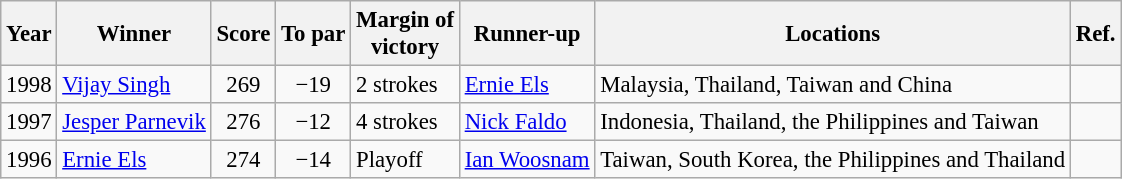<table class=wikitable style="font-size:95%">
<tr>
<th>Year</th>
<th>Winner</th>
<th>Score</th>
<th>To par</th>
<th>Margin of<br>victory</th>
<th>Runner-up</th>
<th>Locations</th>
<th>Ref.</th>
</tr>
<tr>
<td>1998</td>
<td> <a href='#'>Vijay Singh</a></td>
<td align=center>269</td>
<td align=center>−19</td>
<td>2 strokes</td>
<td> <a href='#'>Ernie Els</a></td>
<td>Malaysia, Thailand, Taiwan and China</td>
<td></td>
</tr>
<tr>
<td>1997</td>
<td> <a href='#'>Jesper Parnevik</a></td>
<td align=center>276</td>
<td align=center>−12</td>
<td>4 strokes</td>
<td> <a href='#'>Nick Faldo</a></td>
<td>Indonesia, Thailand, the Philippines and Taiwan</td>
<td></td>
</tr>
<tr>
<td>1996</td>
<td> <a href='#'>Ernie Els</a></td>
<td align=center>274</td>
<td align=center>−14</td>
<td>Playoff</td>
<td> <a href='#'>Ian Woosnam</a></td>
<td>Taiwan, South Korea, the Philippines and Thailand</td>
<td></td>
</tr>
</table>
